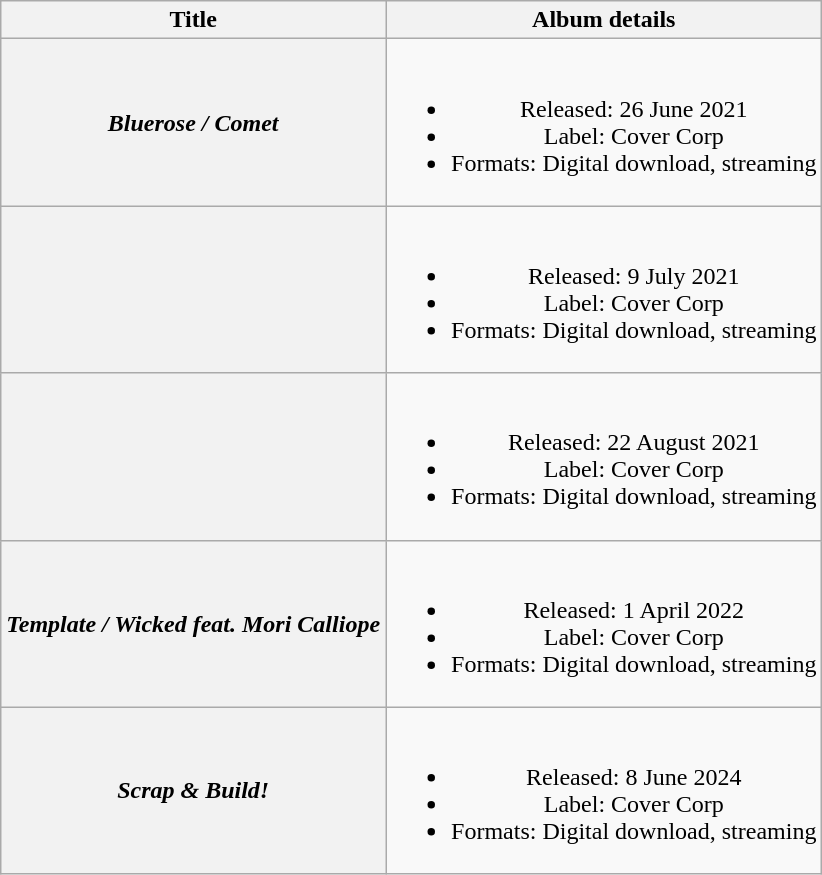<table class="wikitable plainrowheaders" style="text-align:center;">
<tr>
<th scope="col">Title</th>
<th scope="col">Album details</th>
</tr>
<tr>
<th scope="row"><em>Bluerose / Comet</em></th>
<td><br><ul><li>Released: 26 June 2021</li><li>Label: Cover Corp</li><li>Formats: Digital download, streaming</li></ul></td>
</tr>
<tr>
<th scope="row"></th>
<td><br><ul><li>Released: 9 July 2021</li><li>Label: Cover Corp</li><li>Formats: Digital download, streaming</li></ul></td>
</tr>
<tr>
<th scope="row"></th>
<td><br><ul><li>Released: 22 August 2021</li><li>Label: Cover Corp</li><li>Formats: Digital download, streaming</li></ul></td>
</tr>
<tr>
<th scope="row"><em>Template / Wicked feat. Mori Calliope</em></th>
<td><br><ul><li>Released: 1 April 2022</li><li>Label: Cover Corp</li><li>Formats: Digital download, streaming</li></ul></td>
</tr>
<tr>
<th scope="row"><em>Scrap & Build!</em><br></th>
<td><br><ul><li>Released: 8 June 2024</li><li>Label: Cover Corp</li><li>Formats: Digital download, streaming</li></ul></td>
</tr>
</table>
